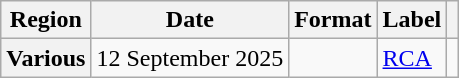<table class="wikitable plainrowheaders">
<tr>
<th scope="col">Region</th>
<th scope="col">Date</th>
<th scope="col">Format</th>
<th scope="col">Label</th>
<th scope="col"></th>
</tr>
<tr>
<th scope="row">Various</th>
<td>12 September 2025</td>
<td></td>
<td><a href='#'>RCA</a></td>
<td style="text-align:center;"></td>
</tr>
</table>
